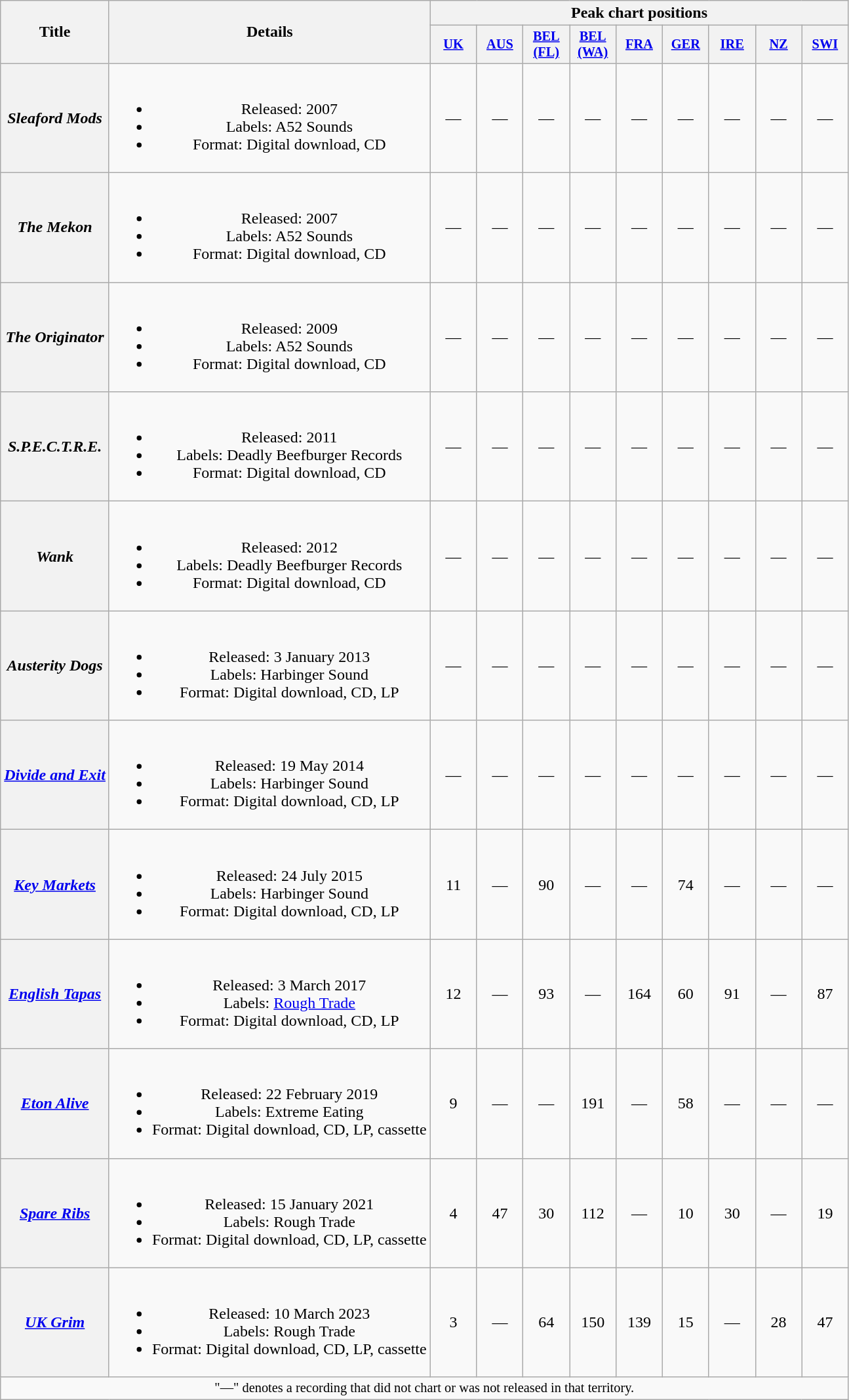<table class="wikitable plainrowheaders" style="text-align:center;">
<tr>
<th scope="col" rowspan="2">Title</th>
<th scope="col" rowspan="2">Details</th>
<th scope="col" colspan="9">Peak chart positions</th>
</tr>
<tr>
<th scope="col" style="width:3em;font-size:85%;"><a href='#'>UK</a><br></th>
<th scope="col" style="width:3em;font-size:85%;"><a href='#'>AUS</a><br></th>
<th scope="col" style="width:3em;font-size:85%;"><a href='#'>BEL<br>(FL)</a><br></th>
<th scope="col" style="width:3em;font-size:85%;"><a href='#'>BEL<br>(WA)</a><br></th>
<th scope="col" style="width:3em;font-size:85%;"><a href='#'>FRA</a><br></th>
<th scope="col" style="width:3em;font-size:85%;"><a href='#'>GER</a><br></th>
<th scope="col" style="width:3em;font-size:85%;"><a href='#'>IRE</a><br></th>
<th scope="col" style="width:3em;font-size:85%;"><a href='#'>NZ</a><br></th>
<th scope="col" style="width:3em;font-size:85%;"><a href='#'>SWI</a><br></th>
</tr>
<tr>
<th scope="row"><em>Sleaford Mods</em></th>
<td><br><ul><li>Released: 2007</li><li>Labels: A52 Sounds</li><li>Format: Digital download, CD</li></ul></td>
<td>—</td>
<td>—</td>
<td>—</td>
<td>—</td>
<td>—</td>
<td>—</td>
<td>—</td>
<td>—</td>
<td>—</td>
</tr>
<tr>
<th scope="row"><em>The Mekon</em></th>
<td><br><ul><li>Released: 2007</li><li>Labels: A52 Sounds</li><li>Format: Digital download, CD</li></ul></td>
<td>—</td>
<td>—</td>
<td>—</td>
<td>—</td>
<td>—</td>
<td>—</td>
<td>—</td>
<td>—</td>
<td>—</td>
</tr>
<tr>
<th scope="row"><em>The Originator</em></th>
<td><br><ul><li>Released: 2009</li><li>Labels: A52 Sounds</li><li>Format: Digital download, CD</li></ul></td>
<td>—</td>
<td>—</td>
<td>—</td>
<td>—</td>
<td>—</td>
<td>—</td>
<td>—</td>
<td>—</td>
<td>—</td>
</tr>
<tr>
<th scope="row"><em>S.P.E.C.T.R.E.</em></th>
<td><br><ul><li>Released: 2011</li><li>Labels: Deadly Beefburger Records</li><li>Format: Digital download, CD</li></ul></td>
<td>—</td>
<td>—</td>
<td>—</td>
<td>—</td>
<td>—</td>
<td>—</td>
<td>—</td>
<td>—</td>
<td>—</td>
</tr>
<tr>
<th scope="row"><em>Wank</em></th>
<td><br><ul><li>Released: 2012</li><li>Labels: Deadly Beefburger Records</li><li>Format: Digital download, CD</li></ul></td>
<td>—</td>
<td>—</td>
<td>—</td>
<td>—</td>
<td>—</td>
<td>—</td>
<td>—</td>
<td>—</td>
<td>—</td>
</tr>
<tr>
<th scope="row"><em>Austerity Dogs</em></th>
<td><br><ul><li>Released: 3 January 2013</li><li>Labels: Harbinger Sound</li><li>Format: Digital download, CD, LP</li></ul></td>
<td>—</td>
<td>—</td>
<td>—</td>
<td>—</td>
<td>—</td>
<td>—</td>
<td>—</td>
<td>—</td>
<td>—</td>
</tr>
<tr>
<th scope="row"><em><a href='#'>Divide and Exit</a></em></th>
<td><br><ul><li>Released: 19 May 2014</li><li>Labels: Harbinger Sound</li><li>Format: Digital download, CD, LP</li></ul></td>
<td>—</td>
<td>—</td>
<td>—</td>
<td>—</td>
<td>—</td>
<td>—</td>
<td>—</td>
<td>—</td>
<td>—</td>
</tr>
<tr>
<th scope="row"><em><a href='#'>Key Markets</a></em></th>
<td><br><ul><li>Released: 24 July 2015</li><li>Labels: Harbinger Sound</li><li>Format: Digital download, CD, LP</li></ul></td>
<td>11</td>
<td>—</td>
<td>90</td>
<td>—</td>
<td>—</td>
<td>74</td>
<td>—</td>
<td>—</td>
<td>—</td>
</tr>
<tr>
<th scope="row"><em><a href='#'>English Tapas</a></em></th>
<td><br><ul><li>Released: 3 March 2017</li><li>Labels: <a href='#'>Rough Trade</a></li><li>Format: Digital download, CD, LP</li></ul></td>
<td>12</td>
<td>—</td>
<td>93</td>
<td>—</td>
<td>164</td>
<td>60</td>
<td>91</td>
<td>—</td>
<td>87</td>
</tr>
<tr>
<th scope="row"><em><a href='#'>Eton Alive</a></em></th>
<td><br><ul><li>Released: 22 February 2019</li><li>Labels: Extreme Eating</li><li>Format: Digital download, CD, LP, cassette</li></ul></td>
<td>9</td>
<td>—</td>
<td>—</td>
<td>191</td>
<td>—</td>
<td>58</td>
<td>—</td>
<td>—</td>
<td>—</td>
</tr>
<tr>
<th scope="row"><em><a href='#'>Spare Ribs</a></em></th>
<td><br><ul><li>Released: 15 January 2021</li><li>Labels: Rough Trade</li><li>Format: Digital download, CD, LP, cassette</li></ul></td>
<td>4</td>
<td>47</td>
<td>30</td>
<td>112</td>
<td>—</td>
<td>10</td>
<td>30</td>
<td>—</td>
<td>19</td>
</tr>
<tr>
<th scope="row"><em><a href='#'>UK Grim</a></em></th>
<td><br><ul><li>Released: 10 March 2023</li><li>Labels: Rough Trade</li><li>Format: Digital download, CD, LP, cassette</li></ul></td>
<td>3</td>
<td>—</td>
<td>64</td>
<td>150</td>
<td>139</td>
<td>15</td>
<td>—</td>
<td>28</td>
<td>47</td>
</tr>
<tr>
<td colspan="15" style="font-size:85%">"—" denotes a recording that did not chart or was not released in that territory.</td>
</tr>
</table>
